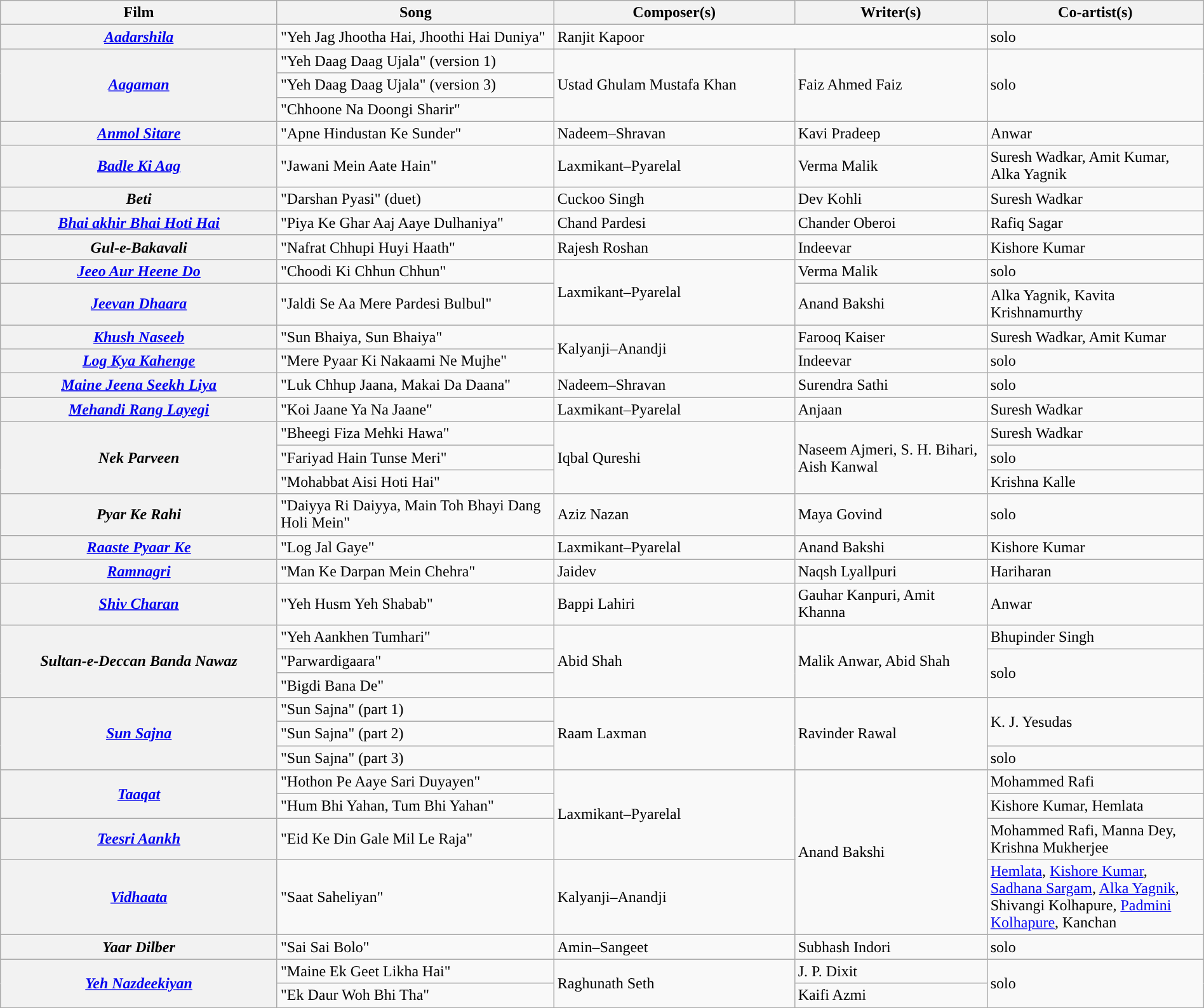<table class="wikitable plainrowheaders" style="width:100%; textcolor:#000">
<tr style="background:#b0e0e66;">
<th scope="col" style="width:23%;"><strong>Film</strong></th>
<th scope="col" style="width:23%;"><strong>Song</strong></th>
<th scope="col" style="width:20%;"><strong>Composer(s)</strong></th>
<th scope="col" style="width:16%;"><strong>Writer(s)</strong></th>
<th scope="col" style="width:18%;"><strong>Co-artist(s)</strong></th>
</tr>
<tr>
<th><em><a href='#'>Aadarshila</a></em></th>
<td>"Yeh Jag Jhootha Hai, Jhoothi Hai Duniya"</td>
<td colspan=2>Ranjit Kapoor</td>
<td>solo</td>
</tr>
<tr>
<th rowspan=3><em><a href='#'>Aagaman</a></em></th>
<td>"Yeh Daag Daag Ujala" (version 1)</td>
<td rowspan=3>Ustad Ghulam Mustafa Khan</td>
<td rowspan=3>Faiz Ahmed Faiz</td>
<td Rowspan=3>solo</td>
</tr>
<tr>
<td>"Yeh Daag Daag Ujala" (version 3)</td>
</tr>
<tr>
<td>"Chhoone Na Doongi Sharir"</td>
</tr>
<tr>
<th><em><a href='#'>Anmol Sitare</a></em></th>
<td>"Apne Hindustan Ke Sunder"</td>
<td>Nadeem–Shravan</td>
<td>Kavi Pradeep</td>
<td>Anwar</td>
</tr>
<tr>
<th><em><a href='#'>Badle Ki Aag</a></em></th>
<td>"Jawani Mein Aate Hain"</td>
<td>Laxmikant–Pyarelal</td>
<td>Verma Malik</td>
<td>Suresh Wadkar, Amit Kumar, Alka Yagnik</td>
</tr>
<tr>
<th><em>Beti</em></th>
<td>"Darshan Pyasi" (duet)</td>
<td>Cuckoo Singh</td>
<td>Dev Kohli</td>
<td>Suresh Wadkar</td>
</tr>
<tr>
<th><em><a href='#'>Bhai akhir Bhai Hoti Hai</a></em></th>
<td>"Piya Ke Ghar Aaj Aaye Dulhaniya"</td>
<td>Chand Pardesi</td>
<td>Chander Oberoi</td>
<td>Rafiq Sagar</td>
</tr>
<tr>
<th><em>Gul-e-Bakavali</em></th>
<td>"Nafrat Chhupi Huyi Haath"</td>
<td>Rajesh Roshan</td>
<td>Indeevar</td>
<td>Kishore Kumar</td>
</tr>
<tr>
<th><em><a href='#'>Jeeo Aur Heene Do</a></em></th>
<td>"Choodi Ki Chhun Chhun"</td>
<td rowspan=2>Laxmikant–Pyarelal</td>
<td>Verma Malik</td>
<td>solo</td>
</tr>
<tr>
<th><em><a href='#'>Jeevan Dhaara</a></em></th>
<td>"Jaldi Se Aa Mere Pardesi Bulbul"</td>
<td>Anand Bakshi</td>
<td>Alka Yagnik, Kavita Krishnamurthy</td>
</tr>
<tr>
<th><em><a href='#'>Khush Naseeb</a></em></th>
<td>"Sun Bhaiya, Sun Bhaiya"</td>
<td rowspan=2>Kalyanji–Anandji</td>
<td>Farooq Kaiser</td>
<td>Suresh Wadkar, Amit Kumar</td>
</tr>
<tr>
<th><em><a href='#'>Log Kya Kahenge</a></em></th>
<td>"Mere Pyaar Ki Nakaami Ne Mujhe"</td>
<td>Indeevar</td>
<td>solo</td>
</tr>
<tr>
<th><em><a href='#'>Maine Jeena Seekh Liya</a></em></th>
<td>"Luk Chhup Jaana, Makai Da Daana"</td>
<td>Nadeem–Shravan</td>
<td>Surendra Sathi</td>
<td>solo</td>
</tr>
<tr>
<th><em><a href='#'>Mehandi Rang Layegi</a></em></th>
<td>"Koi Jaane Ya Na Jaane"</td>
<td>Laxmikant–Pyarelal</td>
<td>Anjaan</td>
<td>Suresh Wadkar</td>
</tr>
<tr>
<th Rowspan=3><em>Nek Parveen</em></th>
<td>"Bheegi Fiza Mehki Hawa"</td>
<td rowspan=3>Iqbal Qureshi</td>
<td Rowspan=3>Naseem Ajmeri, S. H. Bihari, Aish Kanwal</td>
<td>Suresh Wadkar</td>
</tr>
<tr>
<td>"Fariyad Hain Tunse Meri"</td>
<td>solo</td>
</tr>
<tr>
<td>"Mohabbat Aisi Hoti Hai"</td>
<td>Krishna Kalle</td>
</tr>
<tr>
<th><em>Pyar Ke Rahi</em></th>
<td>"Daiyya Ri Daiyya, Main Toh Bhayi Dang Holi Mein"</td>
<td>Aziz Nazan</td>
<td>Maya Govind</td>
<td>solo</td>
</tr>
<tr>
<th><em><a href='#'>Raaste Pyaar Ke</a></em></th>
<td>"Log Jal Gaye"</td>
<td>Laxmikant–Pyarelal</td>
<td>Anand Bakshi</td>
<td>Kishore Kumar</td>
</tr>
<tr>
<th><em><a href='#'>Ramnagri</a></em></th>
<td>"Man Ke Darpan Mein Chehra"</td>
<td>Jaidev</td>
<td>Naqsh Lyallpuri</td>
<td>Hariharan</td>
</tr>
<tr>
<th><em><a href='#'>Shiv Charan</a></em></th>
<td>"Yeh Husm Yeh Shabab"</td>
<td>Bappi Lahiri</td>
<td>Gauhar Kanpuri, Amit Khanna</td>
<td>Anwar</td>
</tr>
<tr>
<th Rowspan=3><em>Sultan-e-Deccan Banda Nawaz</em></th>
<td>"Yeh Aankhen Tumhari"</td>
<td rowspan=3>Abid Shah</td>
<td Rowspan=3>Malik Anwar, Abid Shah</td>
<td>Bhupinder Singh</td>
</tr>
<tr>
<td>"Parwardigaara"</td>
<td rowspan=2>solo</td>
</tr>
<tr>
<td>"Bigdi Bana De"</td>
</tr>
<tr>
<th Rowspan=3><em><a href='#'>Sun Sajna</a></em></th>
<td>"Sun Sajna" (part 1)</td>
<td Rowspan=3>Raam Laxman</td>
<td rowspan=3>Ravinder Rawal</td>
<td rowspan=2>K. J. Yesudas</td>
</tr>
<tr>
<td>"Sun Sajna" (part 2)</td>
</tr>
<tr>
<td>"Sun Sajna" (part 3)</td>
<td>solo</td>
</tr>
<tr>
<th Rowspan=2><em><a href='#'>Taaqat</a></em></th>
<td>"Hothon Pe Aaye Sari Duyayen"</td>
<td rowspan=3>Laxmikant–Pyarelal</td>
<td rowspan=4>Anand Bakshi</td>
<td>Mohammed Rafi</td>
</tr>
<tr>
<td>"Hum Bhi Yahan, Tum Bhi Yahan"</td>
<td>Kishore Kumar, Hemlata</td>
</tr>
<tr>
<th><em><a href='#'>Teesri Aankh</a></em></th>
<td>"Eid Ke Din Gale Mil Le Raja"</td>
<td>Mohammed Rafi, Manna Dey, Krishna Mukherjee</td>
</tr>
<tr>
<th><em><a href='#'>Vidhaata</a></em></th>
<td>"Saat Saheliyan"</td>
<td>Kalyanji–Anandji</td>
<td><a href='#'>Hemlata</a>, <a href='#'>Kishore Kumar</a>, <a href='#'>Sadhana Sargam</a>, <a href='#'>Alka Yagnik</a>, Shivangi Kolhapure, <a href='#'>Padmini Kolhapure</a>, Kanchan</td>
</tr>
<tr>
<th><em>Yaar Dilber</em></th>
<td>"Sai Sai Bolo"</td>
<td>Amin–Sangeet</td>
<td>Subhash Indori</td>
<td>solo</td>
</tr>
<tr>
<th Rowspan=2><em><a href='#'>Yeh Nazdeekiyan</a></em></th>
<td>"Maine Ek Geet Likha Hai"</td>
<td rowspan=2>Raghunath Seth</td>
<td>J. P. Dixit</td>
<td rowspan=2>solo</td>
</tr>
<tr>
<td>"Ek Daur Woh Bhi Tha"</td>
<td>Kaifi Azmi</td>
</tr>
<tr>
</tr>
</table>
